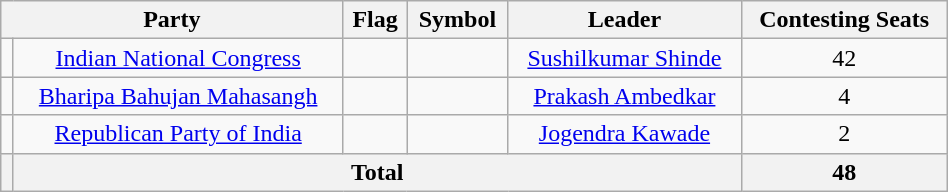<table class="wikitable" width="50%" style="text-align:center">
<tr>
<th colspan="2">Party</th>
<th>Flag</th>
<th>Symbol</th>
<th>Leader</th>
<th>Contesting Seats</th>
</tr>
<tr>
<td></td>
<td><a href='#'>Indian National Congress</a></td>
<td></td>
<td></td>
<td><a href='#'>Sushilkumar Shinde</a></td>
<td>42</td>
</tr>
<tr>
<td></td>
<td><a href='#'>Bharipa Bahujan Mahasangh</a></td>
<td></td>
<td></td>
<td><a href='#'>Prakash Ambedkar</a></td>
<td>4</td>
</tr>
<tr>
<td></td>
<td><a href='#'>Republican Party of India</a></td>
<td></td>
<td></td>
<td><a href='#'>Jogendra Kawade</a></td>
<td>2</td>
</tr>
<tr>
<th></th>
<th colspan="4">Total</th>
<th>48</th>
</tr>
</table>
